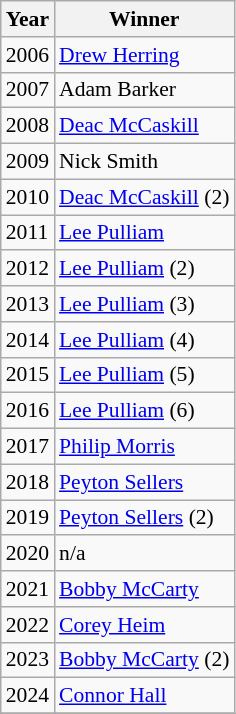<table class="wikitable" style="font-size:90%;">
<tr>
<th>Year</th>
<th>Winner</th>
</tr>
<tr>
<td>2006</td>
<td><a href='#'>Drew Herring</a></td>
</tr>
<tr>
<td>2007</td>
<td>Adam Barker</td>
</tr>
<tr>
<td>2008</td>
<td><a href='#'>Deac McCaskill</a></td>
</tr>
<tr>
<td>2009</td>
<td>Nick Smith</td>
</tr>
<tr>
<td>2010</td>
<td><a href='#'>Deac McCaskill</a> (2)</td>
</tr>
<tr>
<td>2011</td>
<td><a href='#'>Lee Pulliam</a></td>
</tr>
<tr>
<td>2012</td>
<td><a href='#'>Lee Pulliam</a> (2)</td>
</tr>
<tr>
<td>2013</td>
<td><a href='#'>Lee Pulliam</a> (3)</td>
</tr>
<tr>
<td>2014</td>
<td><a href='#'>Lee Pulliam</a> (4)</td>
</tr>
<tr>
<td>2015</td>
<td><a href='#'>Lee Pulliam</a> (5)</td>
</tr>
<tr>
<td>2016</td>
<td><a href='#'>Lee Pulliam</a> (6)</td>
</tr>
<tr>
<td>2017</td>
<td><a href='#'>Philip Morris</a></td>
</tr>
<tr>
<td>2018</td>
<td><a href='#'>Peyton Sellers</a></td>
</tr>
<tr>
<td>2019</td>
<td><a href='#'>Peyton Sellers</a> (2)</td>
</tr>
<tr>
<td>2020</td>
<td>n/a</td>
</tr>
<tr>
<td>2021</td>
<td><a href='#'>Bobby McCarty</a></td>
</tr>
<tr>
<td>2022</td>
<td><a href='#'>Corey Heim</a></td>
</tr>
<tr>
<td>2023</td>
<td><a href='#'>Bobby McCarty</a> (2)</td>
</tr>
<tr>
<td>2024</td>
<td><a href='#'>Connor Hall</a></td>
</tr>
<tr>
</tr>
</table>
